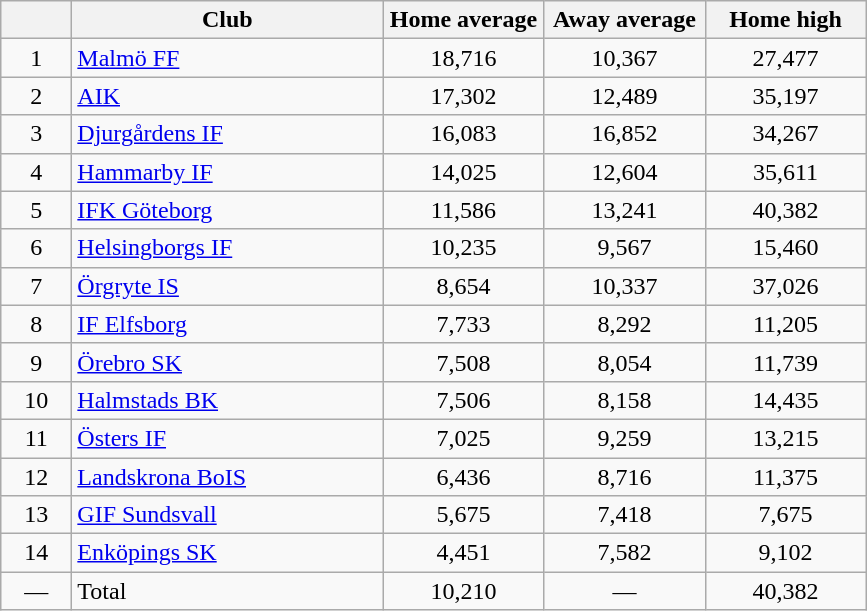<table class="wikitable" style="text-align: center;">
<tr>
<th style="width: 40px;"></th>
<th style="width: 200px;">Club</th>
<th style="width: 100px;">Home average</th>
<th style="width: 100px;">Away average</th>
<th style="width: 100px;">Home high</th>
</tr>
<tr>
<td>1</td>
<td style="text-align: left;"><a href='#'>Malmö FF</a></td>
<td>18,716</td>
<td>10,367</td>
<td>27,477</td>
</tr>
<tr>
<td>2</td>
<td style="text-align: left;"><a href='#'>AIK</a></td>
<td>17,302</td>
<td>12,489</td>
<td>35,197</td>
</tr>
<tr>
<td>3</td>
<td style="text-align: left;"><a href='#'>Djurgårdens IF</a></td>
<td>16,083</td>
<td>16,852</td>
<td>34,267</td>
</tr>
<tr>
<td>4</td>
<td style="text-align: left;"><a href='#'>Hammarby IF</a></td>
<td>14,025</td>
<td>12,604</td>
<td>35,611</td>
</tr>
<tr>
<td>5</td>
<td style="text-align: left;"><a href='#'>IFK Göteborg</a></td>
<td>11,586</td>
<td>13,241</td>
<td>40,382</td>
</tr>
<tr>
<td>6</td>
<td style="text-align: left;"><a href='#'>Helsingborgs IF</a></td>
<td>10,235</td>
<td>9,567</td>
<td>15,460</td>
</tr>
<tr>
<td>7</td>
<td style="text-align: left;"><a href='#'>Örgryte IS</a></td>
<td>8,654</td>
<td>10,337</td>
<td>37,026</td>
</tr>
<tr>
<td>8</td>
<td style="text-align: left;"><a href='#'>IF Elfsborg</a></td>
<td>7,733</td>
<td>8,292</td>
<td>11,205</td>
</tr>
<tr>
<td>9</td>
<td style="text-align: left;"><a href='#'>Örebro SK</a></td>
<td>7,508</td>
<td>8,054</td>
<td>11,739</td>
</tr>
<tr>
<td>10</td>
<td style="text-align: left;"><a href='#'>Halmstads BK</a></td>
<td>7,506</td>
<td>8,158</td>
<td>14,435</td>
</tr>
<tr>
<td>11</td>
<td style="text-align: left;"><a href='#'>Östers IF</a></td>
<td>7,025</td>
<td>9,259</td>
<td>13,215</td>
</tr>
<tr>
<td>12</td>
<td style="text-align: left;"><a href='#'>Landskrona BoIS</a></td>
<td>6,436</td>
<td>8,716</td>
<td>11,375</td>
</tr>
<tr>
<td>13</td>
<td style="text-align: left;"><a href='#'>GIF Sundsvall</a></td>
<td>5,675</td>
<td>7,418</td>
<td>7,675</td>
</tr>
<tr>
<td>14</td>
<td style="text-align: left;"><a href='#'>Enköpings SK</a></td>
<td>4,451</td>
<td>7,582</td>
<td>9,102</td>
</tr>
<tr>
<td>—</td>
<td style="text-align: left;">Total</td>
<td>10,210</td>
<td>—</td>
<td>40,382</td>
</tr>
</table>
